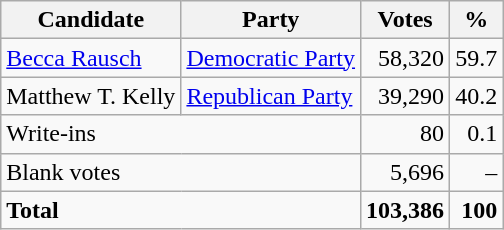<table class=wikitable style=text-align:right>
<tr>
<th>Candidate</th>
<th>Party</th>
<th>Votes</th>
<th>%</th>
</tr>
<tr>
<td align=left><a href='#'>Becca Rausch</a></td>
<td align=left><a href='#'>Democratic Party</a></td>
<td>58,320</td>
<td>59.7</td>
</tr>
<tr>
<td align=left>Matthew T. Kelly</td>
<td align=left><a href='#'>Republican Party</a></td>
<td>39,290</td>
<td>40.2</td>
</tr>
<tr>
<td align=left colspan=2>Write-ins</td>
<td>80</td>
<td>0.1</td>
</tr>
<tr>
<td align=left colspan=2>Blank votes</td>
<td>5,696</td>
<td>–</td>
</tr>
<tr>
<td align=left colspan=2><strong>Total</strong></td>
<td><strong>103,386</strong></td>
<td><strong>100</strong></td>
</tr>
</table>
